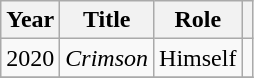<table class="wikitable sortable">
<tr>
<th scope="col">Year</th>
<th scope="col">Title</th>
<th scope="col">Role</th>
<th scope="col" class="unsortable"></th>
</tr>
<tr>
<td>2020</td>
<td><em>Crimson</em></td>
<td>Himself</td>
<td style="text-align: center;"></td>
</tr>
<tr>
</tr>
</table>
